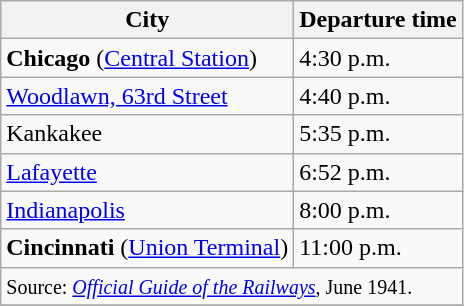<table class="wikitable">
<tr>
<th>City</th>
<th>Departure time</th>
</tr>
<tr>
<td><strong>Chicago</strong> (<a href='#'>Central Station</a>)</td>
<td>4:30 p.m.</td>
</tr>
<tr>
<td><a href='#'>Woodlawn, 63rd Street</a></td>
<td>4:40 p.m.</td>
</tr>
<tr>
<td>Kankakee</td>
<td>5:35 p.m.</td>
</tr>
<tr>
<td><a href='#'>Lafayette</a></td>
<td>6:52 p.m.</td>
</tr>
<tr>
<td><a href='#'>Indianapolis</a></td>
<td>8:00 p.m.</td>
</tr>
<tr>
<td><strong>Cincinnati</strong> (<a href='#'>Union Terminal</a>)</td>
<td>11:00 p.m.</td>
</tr>
<tr>
<td colspan=2><small>Source: <em><a href='#'>Official Guide of the Railways</a></em>, June 1941.</small></td>
</tr>
<tr>
</tr>
</table>
